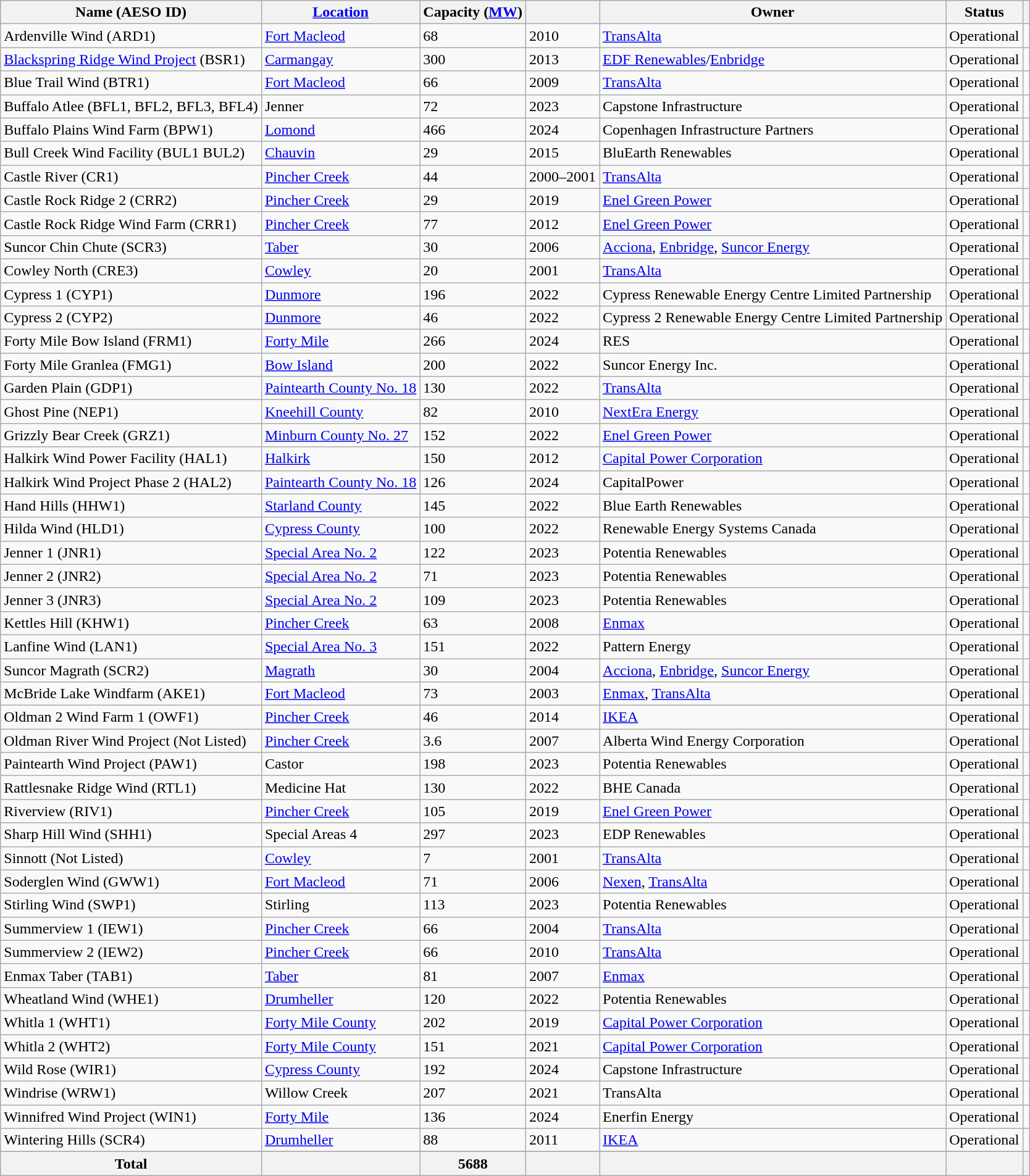<table class="wikitable sortable">
<tr>
<th>Name (AESO ID)</th>
<th><a href='#'>Location</a></th>
<th>Capacity (<a href='#'>MW</a>)</th>
<th></th>
<th>Owner</th>
<th>Status</th>
<th class="unsortable"></th>
</tr>
<tr>
<td>Ardenville Wind (ARD1)</td>
<td><a href='#'>Fort Macleod</a></td>
<td>68</td>
<td>2010</td>
<td><a href='#'>TransAlta</a></td>
<td>Operational</td>
<td></td>
</tr>
<tr>
<td><a href='#'>Blackspring Ridge Wind Project</a> (BSR1)</td>
<td><a href='#'>Carmangay</a></td>
<td>300</td>
<td>2013</td>
<td><a href='#'>EDF Renewables</a>/<a href='#'>Enbridge</a></td>
<td>Operational</td>
<td></td>
</tr>
<tr>
<td>Blue Trail Wind (BTR1)</td>
<td><a href='#'>Fort Macleod</a></td>
<td>66</td>
<td>2009</td>
<td><a href='#'>TransAlta</a></td>
<td>Operational</td>
<td></td>
</tr>
<tr>
<td>Buffalo Atlee (BFL1, BFL2, BFL3, BFL4)</td>
<td>Jenner</td>
<td>72</td>
<td>2023</td>
<td>Capstone Infrastructure</td>
<td>Operational</td>
<td></td>
</tr>
<tr>
<td>Buffalo Plains Wind Farm (BPW1)</td>
<td><a href='#'>Lomond</a></td>
<td>466</td>
<td>2024</td>
<td>Copenhagen Infrastructure Partners</td>
<td>Operational</td>
<td></td>
</tr>
<tr>
<td>Bull Creek Wind Facility (BUL1 BUL2)</td>
<td><a href='#'>Chauvin</a></td>
<td>29</td>
<td>2015</td>
<td>BluEarth Renewables</td>
<td>Operational</td>
<td></td>
</tr>
<tr>
<td>Castle River (CR1)</td>
<td><a href='#'>Pincher Creek</a></td>
<td>44</td>
<td>2000–2001</td>
<td><a href='#'>TransAlta</a></td>
<td>Operational</td>
<td></td>
</tr>
<tr>
<td>Castle Rock Ridge 2 (CRR2)</td>
<td><a href='#'>Pincher Creek</a></td>
<td>29</td>
<td>2019</td>
<td><a href='#'>Enel Green Power</a></td>
<td>Operational</td>
<td></td>
</tr>
<tr>
<td>Castle Rock Ridge Wind Farm (CRR1)</td>
<td><a href='#'>Pincher Creek</a></td>
<td>77</td>
<td>2012</td>
<td><a href='#'>Enel Green Power</a></td>
<td>Operational</td>
<td></td>
</tr>
<tr>
<td>Suncor Chin Chute (SCR3)</td>
<td><a href='#'>Taber</a></td>
<td>30</td>
<td>2006</td>
<td><a href='#'>Acciona</a>, <a href='#'>Enbridge</a>, <a href='#'>Suncor Energy</a></td>
<td>Operational</td>
<td></td>
</tr>
<tr>
<td>Cowley North (CRE3)</td>
<td><a href='#'>Cowley</a></td>
<td>20</td>
<td>2001</td>
<td><a href='#'>TransAlta</a></td>
<td>Operational</td>
<td></td>
</tr>
<tr>
<td>Cypress 1 (CYP1)</td>
<td><a href='#'>Dunmore</a></td>
<td>196</td>
<td>2022</td>
<td>Cypress Renewable Energy Centre Limited Partnership</td>
<td>Operational</td>
<td></td>
</tr>
<tr>
<td>Cypress 2 (CYP2)</td>
<td><a href='#'>Dunmore</a></td>
<td>46</td>
<td>2022</td>
<td>Cypress 2 Renewable Energy Centre Limited Partnership</td>
<td>Operational</td>
<td></td>
</tr>
<tr>
<td>Forty Mile Bow Island (FRM1)</td>
<td><a href='#'>Forty Mile</a></td>
<td>266</td>
<td>2024</td>
<td>RES</td>
<td>Operational</td>
<td></td>
</tr>
<tr>
<td>Forty Mile Granlea (FMG1)</td>
<td><a href='#'>Bow Island</a></td>
<td>200</td>
<td>2022</td>
<td>Suncor Energy Inc.</td>
<td>Operational</td>
<td></td>
</tr>
<tr>
<td>Garden Plain (GDP1)</td>
<td><a href='#'>Paintearth County No. 18</a></td>
<td>130</td>
<td>2022</td>
<td><a href='#'>TransAlta</a></td>
<td>Operational</td>
<td></td>
</tr>
<tr>
<td>Ghost Pine (NEP1)</td>
<td><a href='#'>Kneehill County</a></td>
<td>82</td>
<td>2010</td>
<td><a href='#'>NextEra Energy</a></td>
<td>Operational</td>
<td></td>
</tr>
<tr>
<td>Grizzly Bear Creek (GRZ1)</td>
<td><a href='#'>Minburn County No. 27</a></td>
<td>152</td>
<td>2022</td>
<td><a href='#'>Enel Green Power</a></td>
<td>Operational</td>
<td></td>
</tr>
<tr>
<td>Halkirk Wind Power Facility (HAL1)</td>
<td><a href='#'>Halkirk</a></td>
<td>150</td>
<td>2012</td>
<td><a href='#'>Capital Power Corporation</a></td>
<td>Operational</td>
<td></td>
</tr>
<tr>
<td>Halkirk Wind Project Phase 2 (HAL2)</td>
<td><a href='#'>Paintearth County No. 18</a></td>
<td>126</td>
<td>2024</td>
<td>CapitalPower</td>
<td>Operational</td>
<td></td>
</tr>
<tr>
<td>Hand Hills (HHW1)</td>
<td><a href='#'>Starland County</a></td>
<td>145</td>
<td>2022</td>
<td>Blue Earth Renewables</td>
<td>Operational</td>
<td></td>
</tr>
<tr>
<td>Hilda Wind (HLD1)</td>
<td><a href='#'>Cypress County</a></td>
<td>100</td>
<td>2022</td>
<td>Renewable Energy Systems Canada</td>
<td>Operational</td>
<td></td>
</tr>
<tr>
<td>Jenner 1 (JNR1)</td>
<td><a href='#'>Special Area No. 2</a></td>
<td>122</td>
<td>2023</td>
<td>Potentia Renewables</td>
<td>Operational</td>
<td></td>
</tr>
<tr>
<td>Jenner 2 (JNR2)</td>
<td><a href='#'>Special Area No. 2</a></td>
<td>71</td>
<td>2023</td>
<td>Potentia Renewables</td>
<td>Operational</td>
<td></td>
</tr>
<tr>
<td>Jenner 3 (JNR3)</td>
<td><a href='#'>Special Area No. 2</a></td>
<td>109</td>
<td>2023</td>
<td>Potentia Renewables</td>
<td>Operational</td>
<td></td>
</tr>
<tr>
<td>Kettles Hill (KHW1)</td>
<td><a href='#'>Pincher Creek</a></td>
<td>63</td>
<td>2008</td>
<td><a href='#'>Enmax</a></td>
<td>Operational</td>
<td></td>
</tr>
<tr>
<td>Lanfine Wind (LAN1)</td>
<td><a href='#'>Special Area No. 3</a></td>
<td>151</td>
<td>2022</td>
<td>Pattern Energy</td>
<td>Operational</td>
<td></td>
</tr>
<tr>
<td>Suncor Magrath (SCR2)</td>
<td><a href='#'>Magrath</a></td>
<td>30</td>
<td>2004</td>
<td><a href='#'>Acciona</a>, <a href='#'>Enbridge</a>, <a href='#'>Suncor Energy</a></td>
<td>Operational</td>
<td></td>
</tr>
<tr>
<td>McBride Lake Windfarm (AKE1)</td>
<td><a href='#'>Fort Macleod</a></td>
<td>73</td>
<td>2003</td>
<td><a href='#'>Enmax</a>, <a href='#'>TransAlta</a></td>
<td>Operational</td>
<td></td>
</tr>
<tr>
<td>Oldman 2 Wind Farm 1 (OWF1)</td>
<td><a href='#'>Pincher Creek</a></td>
<td>46</td>
<td>2014</td>
<td><a href='#'>IKEA</a></td>
<td>Operational</td>
<td></td>
</tr>
<tr>
<td>Oldman River Wind Project (Not Listed)</td>
<td><a href='#'>Pincher Creek</a></td>
<td>3.6</td>
<td>2007</td>
<td>Alberta Wind Energy Corporation</td>
<td>Operational</td>
<td></td>
</tr>
<tr>
<td>Paintearth Wind Project (PAW1)</td>
<td>Castor</td>
<td>198</td>
<td>2023</td>
<td>Potentia Renewables</td>
<td>Operational</td>
<td></td>
</tr>
<tr>
<td>Rattlesnake Ridge Wind (RTL1)</td>
<td>Medicine Hat</td>
<td>130</td>
<td>2022</td>
<td>BHE Canada</td>
<td>Operational</td>
<td></td>
</tr>
<tr>
<td>Riverview (RIV1)</td>
<td><a href='#'>Pincher Creek</a></td>
<td>105</td>
<td>2019</td>
<td><a href='#'>Enel Green Power</a></td>
<td>Operational</td>
<td></td>
</tr>
<tr>
<td>Sharp Hill Wind (SHH1)</td>
<td>Special Areas 4</td>
<td>297</td>
<td>2023</td>
<td>EDP Renewables</td>
<td>Operational</td>
<td></td>
</tr>
<tr>
<td>Sinnott (Not Listed)</td>
<td><a href='#'>Cowley</a></td>
<td>7</td>
<td>2001</td>
<td><a href='#'>TransAlta</a></td>
<td>Operational</td>
<td></td>
</tr>
<tr>
<td>Soderglen Wind (GWW1)</td>
<td><a href='#'>Fort Macleod</a></td>
<td>71</td>
<td>2006</td>
<td><a href='#'>Nexen</a>, <a href='#'>TransAlta</a></td>
<td>Operational</td>
<td></td>
</tr>
<tr>
<td>Stirling Wind (SWP1)</td>
<td>Stirling</td>
<td>113</td>
<td>2023</td>
<td>Potentia Renewables</td>
<td>Operational</td>
<td></td>
</tr>
<tr>
<td>Summerview 1 (IEW1)</td>
<td><a href='#'>Pincher Creek</a></td>
<td>66</td>
<td>2004</td>
<td><a href='#'>TransAlta</a></td>
<td>Operational</td>
<td></td>
</tr>
<tr>
<td>Summerview 2 (IEW2)</td>
<td><a href='#'>Pincher Creek</a></td>
<td>66</td>
<td>2010</td>
<td><a href='#'>TransAlta</a></td>
<td>Operational</td>
<td></td>
</tr>
<tr>
<td>Enmax Taber (TAB1)</td>
<td><a href='#'>Taber</a></td>
<td>81</td>
<td>2007</td>
<td><a href='#'>Enmax</a></td>
<td>Operational</td>
<td></td>
</tr>
<tr>
<td>Wheatland Wind (WHE1)</td>
<td><a href='#'>Drumheller</a></td>
<td>120</td>
<td>2022</td>
<td>Potentia Renewables</td>
<td>Operational</td>
<td></td>
</tr>
<tr>
<td>Whitla 1 (WHT1)</td>
<td><a href='#'>Forty Mile County</a></td>
<td>202</td>
<td>2019</td>
<td><a href='#'>Capital Power Corporation</a></td>
<td>Operational</td>
<td></td>
</tr>
<tr>
<td>Whitla 2 (WHT2)</td>
<td><a href='#'>Forty Mile County</a></td>
<td>151</td>
<td>2021</td>
<td><a href='#'>Capital Power Corporation</a></td>
<td>Operational</td>
<td></td>
</tr>
<tr>
<td>Wild Rose (WIR1)</td>
<td><a href='#'>Cypress County</a></td>
<td>192</td>
<td>2024</td>
<td>Capstone Infrastructure</td>
<td>Operational</td>
<td></td>
</tr>
<tr>
<td>Windrise (WRW1)</td>
<td>Willow Creek</td>
<td>207</td>
<td>2021</td>
<td>TransAlta</td>
<td>Operational</td>
<td></td>
</tr>
<tr>
<td>Winnifred Wind Project (WIN1)</td>
<td><a href='#'>Forty Mile</a></td>
<td>136</td>
<td>2024</td>
<td>Enerfin Energy</td>
<td>Operational</td>
<td></td>
</tr>
<tr>
<td>Wintering Hills (SCR4)</td>
<td><a href='#'>Drumheller</a></td>
<td>88</td>
<td>2011</td>
<td><a href='#'>IKEA</a></td>
<td>Operational</td>
<td></td>
</tr>
<tr>
</tr>
<tr class="sortbottom">
<th>Total</th>
<th></th>
<th>5688</th>
<th></th>
<th></th>
<th></th>
<th></th>
</tr>
</table>
